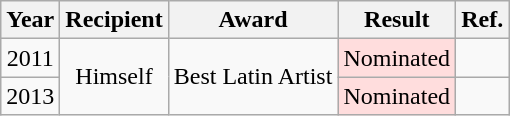<table class="wikitable">
<tr>
<th align="center">Year</th>
<th align="center">Recipient</th>
<th align="center">Award</th>
<th align="center">Result</th>
<th align="center">Ref.</th>
</tr>
<tr>
<td align="center">2011</td>
<td rowspan="2" align="center">Himself</td>
<td align="center" rowspan="2">Best Latin Artist</td>
<td align="center" style="background-color: #FDD">Nominated</td>
<td align="center"></td>
</tr>
<tr>
<td align="center">2013</td>
<td align="center" style="background-color: #FDD">Nominated</td>
<td align="center"></td>
</tr>
</table>
